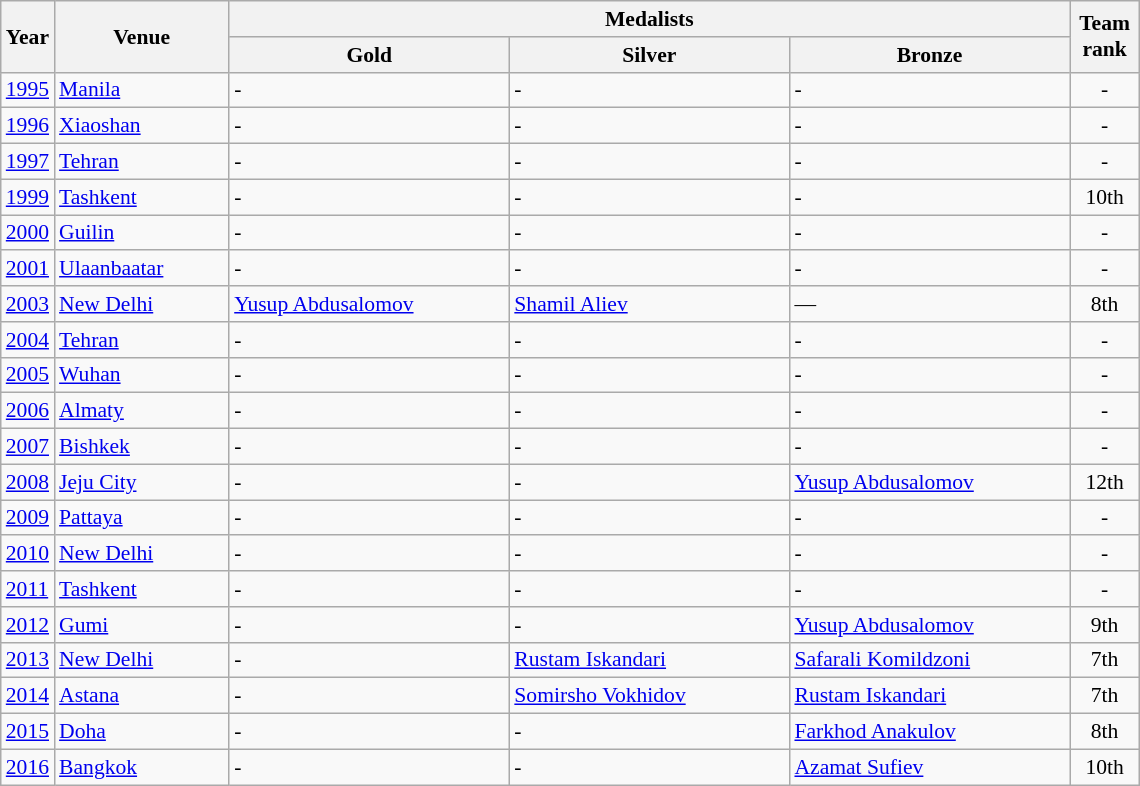<table class="wikitable" style="text-align:left; font-size:90%">
<tr>
<th rowspan=2>Year</th>
<th width=110 rowspan=2>Venue</th>
<th colspan=3>Medalists</th>
<th width=40 rowspan=2>Team rank</th>
</tr>
<tr>
<th width=180 align="center">Gold</th>
<th width=180 align="center">Silver</th>
<th width=180 align="center">Bronze</th>
</tr>
<tr>
<td><a href='#'>1995</a></td>
<td><a href='#'>Manila</a></td>
<td>-</td>
<td>-</td>
<td>-</td>
<td align="center">-</td>
</tr>
<tr>
<td><a href='#'>1996</a></td>
<td><a href='#'>Xiaoshan</a></td>
<td>-</td>
<td>-</td>
<td>-</td>
<td align="center">-</td>
</tr>
<tr>
<td><a href='#'>1997</a></td>
<td><a href='#'>Tehran</a></td>
<td>-</td>
<td>-</td>
<td>-</td>
<td align="center">-</td>
</tr>
<tr>
<td><a href='#'>1999</a></td>
<td><a href='#'>Tashkent</a></td>
<td>-</td>
<td>-</td>
<td>-</td>
<td align="center">10th</td>
</tr>
<tr>
<td><a href='#'>2000</a></td>
<td><a href='#'>Guilin</a></td>
<td>-</td>
<td>-</td>
<td>-</td>
<td align="center">-</td>
</tr>
<tr>
<td><a href='#'>2001</a></td>
<td><a href='#'>Ulaanbaatar</a></td>
<td>-</td>
<td>-</td>
<td>-</td>
<td align="center">-</td>
</tr>
<tr>
<td><a href='#'>2003</a></td>
<td><a href='#'>New Delhi</a></td>
<td><a href='#'>Yusup Abdusalomov</a></td>
<td><a href='#'>Shamil Aliev</a></td>
<td>—</td>
<td align="center">8th</td>
</tr>
<tr>
<td><a href='#'>2004</a></td>
<td><a href='#'>Tehran</a></td>
<td>-</td>
<td>-</td>
<td>-</td>
<td align="center">-</td>
</tr>
<tr>
<td><a href='#'>2005</a></td>
<td><a href='#'>Wuhan</a></td>
<td>-</td>
<td>-</td>
<td>-</td>
<td align="center">-</td>
</tr>
<tr>
<td><a href='#'>2006</a></td>
<td><a href='#'>Almaty</a></td>
<td>-</td>
<td>-</td>
<td>-</td>
<td align="center">-</td>
</tr>
<tr>
<td><a href='#'>2007</a></td>
<td><a href='#'>Bishkek</a></td>
<td>-</td>
<td>-</td>
<td>-</td>
<td align="center">-</td>
</tr>
<tr>
<td><a href='#'>2008</a></td>
<td><a href='#'>Jeju City</a></td>
<td>-</td>
<td>-</td>
<td><a href='#'>Yusup Abdusalomov</a></td>
<td align="center">12th</td>
</tr>
<tr>
<td><a href='#'>2009</a></td>
<td><a href='#'>Pattaya</a></td>
<td>-</td>
<td>-</td>
<td>-</td>
<td align="center">-</td>
</tr>
<tr>
<td><a href='#'>2010</a></td>
<td><a href='#'>New Delhi</a></td>
<td>-</td>
<td>-</td>
<td>-</td>
<td align="center">-</td>
</tr>
<tr>
<td><a href='#'>2011</a></td>
<td><a href='#'>Tashkent</a></td>
<td>-</td>
<td>-</td>
<td>-</td>
<td align="center">-</td>
</tr>
<tr>
<td><a href='#'>2012</a></td>
<td><a href='#'>Gumi</a></td>
<td>-</td>
<td>-</td>
<td><a href='#'>Yusup Abdusalomov</a></td>
<td align="center">9th</td>
</tr>
<tr>
<td><a href='#'>2013</a></td>
<td><a href='#'>New Delhi</a></td>
<td>-</td>
<td><a href='#'>Rustam Iskandari</a></td>
<td><a href='#'>Safarali Komildzoni</a></td>
<td align="center">7th</td>
</tr>
<tr>
<td><a href='#'>2014</a></td>
<td><a href='#'>Astana</a></td>
<td>-</td>
<td><a href='#'>Somirsho Vokhidov</a></td>
<td><a href='#'>Rustam Iskandari</a></td>
<td align="center">7th</td>
</tr>
<tr>
<td><a href='#'>2015</a></td>
<td><a href='#'>Doha</a></td>
<td>-</td>
<td>-</td>
<td><a href='#'>Farkhod Anakulov</a></td>
<td align="center">8th</td>
</tr>
<tr>
<td><a href='#'>2016</a></td>
<td><a href='#'>Bangkok</a></td>
<td>-</td>
<td>-</td>
<td><a href='#'>Azamat Sufiev</a></td>
<td align="center">10th</td>
</tr>
</table>
